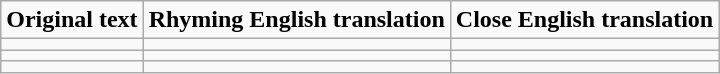<table class="wikitable">
<tr>
<td><strong>Original text</strong></td>
<td><strong>Rhyming English translation</strong></td>
<td><strong>Close English translation</strong></td>
</tr>
<tr>
<td></td>
<td></td>
<td></td>
</tr>
<tr>
<td></td>
<td></td>
<td></td>
</tr>
<tr>
<td></td>
<td></td>
<td></td>
</tr>
</table>
